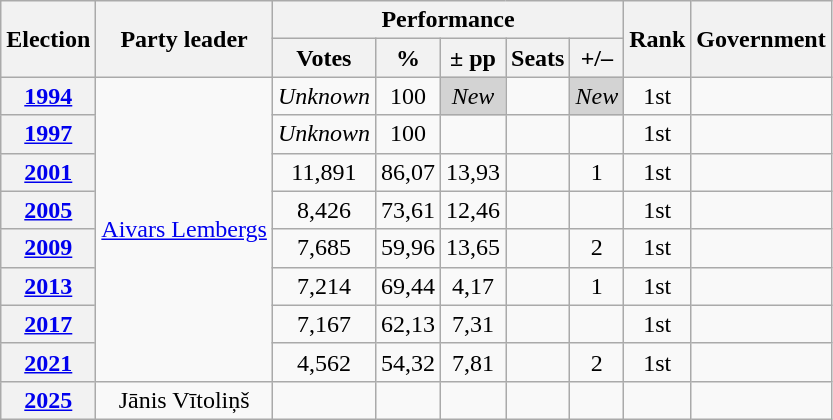<table class=wikitable style=text-align:center>
<tr>
<th rowspan="2"><strong>Election</strong></th>
<th rowspan="2">Party leader</th>
<th colspan="5" scope="col">Performance</th>
<th rowspan="2">Rank</th>
<th rowspan="2">Government</th>
</tr>
<tr>
<th><strong>Votes</strong></th>
<th><strong>%</strong></th>
<th><strong>± pp</strong></th>
<th><strong>Seats</strong></th>
<th><strong>+/–</strong></th>
</tr>
<tr>
<th><a href='#'>1994</a></th>
<td rowspan=8><a href='#'>Aivars Lembergs</a></td>
<td><em>Unknown</em></td>
<td>100</td>
<td bgcolor="lightgrey"><em>New</em></td>
<td></td>
<td bgcolor="lightgrey"><em>New</em></td>
<td>1st</td>
<td></td>
</tr>
<tr>
<th><a href='#'>1997</a></th>
<td><em>Unknown</em></td>
<td>100</td>
<td></td>
<td></td>
<td></td>
<td>1st</td>
<td></td>
</tr>
<tr>
<th><a href='#'>2001</a></th>
<td>11,891</td>
<td>86,07</td>
<td> 13,93</td>
<td></td>
<td> 1</td>
<td>1st</td>
<td></td>
</tr>
<tr>
<th><a href='#'>2005</a></th>
<td>8,426</td>
<td>73,61</td>
<td> 12,46</td>
<td></td>
<td></td>
<td>1st</td>
<td></td>
</tr>
<tr>
<th><a href='#'>2009</a></th>
<td>7,685</td>
<td>59,96</td>
<td> 13,65</td>
<td></td>
<td> 2</td>
<td>1st</td>
<td></td>
</tr>
<tr>
<th><a href='#'>2013</a></th>
<td>7,214</td>
<td>69,44</td>
<td> 4,17</td>
<td></td>
<td> 1</td>
<td>1st</td>
<td></td>
</tr>
<tr>
<th><a href='#'>2017</a></th>
<td>7,167</td>
<td>62,13</td>
<td> 7,31</td>
<td></td>
<td></td>
<td>1st</td>
<td></td>
</tr>
<tr>
<th><a href='#'>2021</a></th>
<td>4,562</td>
<td>54,32</td>
<td> 7,81</td>
<td></td>
<td> 2</td>
<td>1st</td>
<td></td>
</tr>
<tr>
<th><a href='#'>2025</a></th>
<td>Jānis Vītoliņš</td>
<td></td>
<td></td>
<td></td>
<td></td>
<td></td>
<td></td>
<td></td>
</tr>
</table>
